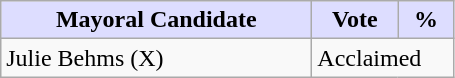<table class="wikitable">
<tr>
<th style="background:#ddf; width:200px;">Mayoral Candidate </th>
<th style="background:#ddf; width:50px;">Vote</th>
<th style="background:#ddf; width:30px;">%</th>
</tr>
<tr>
<td>Julie Behms (X)</td>
<td colspan="2">Acclaimed</td>
</tr>
</table>
